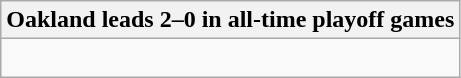<table class="wikitable collapsible collapsed">
<tr>
<th>Oakland leads 2–0 in all-time playoff games</th>
</tr>
<tr>
<td><br>
</td>
</tr>
</table>
